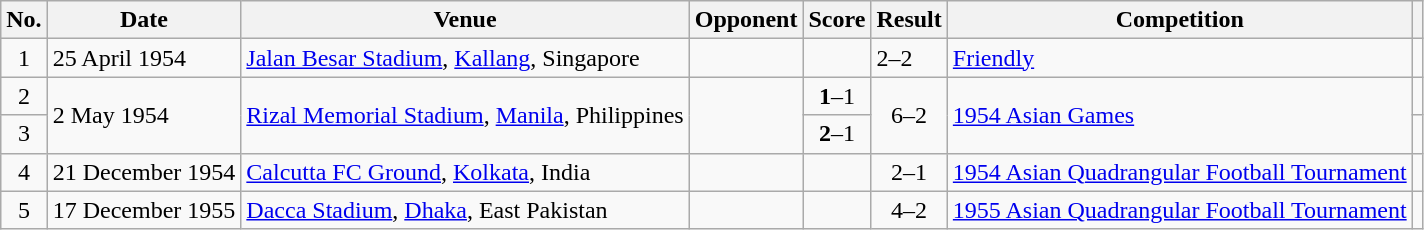<table class="wikitable plainrowheaders sortable">
<tr>
<th scope="col">No.</th>
<th scope="col">Date</th>
<th scope="col">Venue</th>
<th scope="col">Opponent</th>
<th scope="col">Score</th>
<th scope="col">Result</th>
<th scope="col">Competition</th>
<th scope="col" class="unsortable"></th>
</tr>
<tr>
<td align="center">1</td>
<td>25 April 1954</td>
<td><a href='#'>Jalan Besar Stadium</a>, <a href='#'>Kallang</a>, Singapore</td>
<td></td>
<td></td>
<td>2–2</td>
<td><a href='#'>Friendly</a></td>
<td></td>
</tr>
<tr>
<td align="center">2</td>
<td rowspan="2">2 May 1954</td>
<td rowspan="2"><a href='#'>Rizal Memorial Stadium</a>, <a href='#'>Manila</a>, Philippines</td>
<td rowspan="2"></td>
<td align="center"><strong>1</strong>–1</td>
<td rowspan="2" align="center">6–2</td>
<td rowspan="2"><a href='#'>1954 Asian Games</a></td>
<td></td>
</tr>
<tr>
<td align="center">3</td>
<td align="center"><strong>2</strong>–1</td>
<td></td>
</tr>
<tr>
<td align="center">4</td>
<td>21 December 1954</td>
<td><a href='#'>Calcutta FC Ground</a>, <a href='#'>Kolkata</a>, India</td>
<td></td>
<td align="center"></td>
<td align="center">2–1</td>
<td><a href='#'>1954 Asian Quadrangular Football Tournament</a></td>
<td></td>
</tr>
<tr>
<td align="center">5</td>
<td>17 December 1955</td>
<td><a href='#'>Dacca Stadium</a>, <a href='#'>Dhaka</a>, East Pakistan</td>
<td></td>
<td align="center"></td>
<td align="center">4–2</td>
<td><a href='#'>1955 Asian Quadrangular Football Tournament</a></td>
<td></td>
</tr>
</table>
